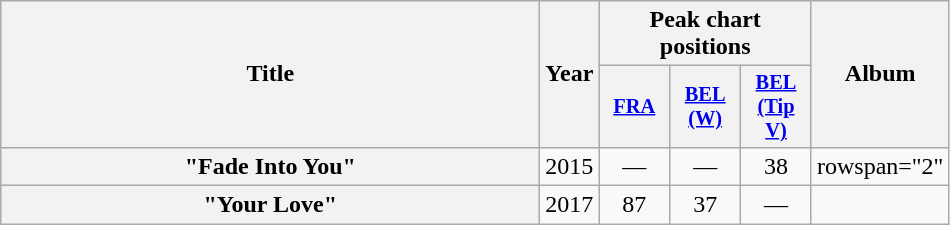<table class="wikitable plainrowheaders" style="text-align:center;">
<tr>
<th scope="col" rowspan="2" style="width:22em;">Title</th>
<th scope="col" rowspan="2" style="width:1em;">Year</th>
<th scope="col" colspan="3">Peak chart positions</th>
<th scope="col" rowspan="2">Album</th>
</tr>
<tr>
<th scope="col" style="width:3em;font-size:85%;"><a href='#'>FRA</a><br></th>
<th scope="col" style="width:3em;font-size:85%;"><a href='#'>BEL<br>(W)</a><br></th>
<th scope="col" style="width:3em;font-size:85%;"><a href='#'>BEL<br>(Tip V)</a><br></th>
</tr>
<tr>
<th scope="row">"Fade Into You"<br></th>
<td>2015</td>
<td>—</td>
<td>—</td>
<td>38</td>
<td>rowspan="2" </td>
</tr>
<tr>
<th scope="row">"Your Love"<br></th>
<td>2017</td>
<td>87</td>
<td>37</td>
<td>—</td>
</tr>
</table>
